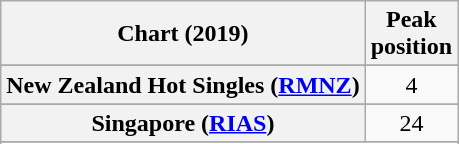<table class="wikitable sortable plainrowheaders" style="text-align:center">
<tr>
<th scope="col">Chart (2019)</th>
<th scope="col">Peak<br>position</th>
</tr>
<tr>
</tr>
<tr>
</tr>
<tr>
<th scope="row">New Zealand Hot Singles (<a href='#'>RMNZ</a>)</th>
<td>4</td>
</tr>
<tr>
</tr>
<tr>
<th scope="row">Singapore (<a href='#'>RIAS</a>)</th>
<td>24</td>
</tr>
<tr>
</tr>
<tr>
</tr>
</table>
